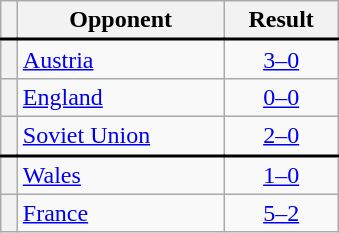<table class="wikitable plainrowheaders" style="text-align:center;margin-left:1em;float:right;clear:right;min-width:226px">
<tr>
<th scope="col"></th>
<th scope="col">Opponent</th>
<th scope="col">Result</th>
</tr>
<tr style="border-top:2px solid black">
<th scope="row" style="text-align:center"></th>
<td align="left"><a href='#'>Austria</a></td>
<td><a href='#'>3–0</a></td>
</tr>
<tr>
<th scope="row" style="text-align:center"></th>
<td align="left"><a href='#'>England</a></td>
<td><a href='#'>0–0</a></td>
</tr>
<tr>
<th scope="row" style="text-align:center"></th>
<td align="left"><a href='#'>Soviet Union</a></td>
<td><a href='#'>2–0</a></td>
</tr>
<tr style="border-top:2px solid black">
<th scope="row" style="text-align:center"></th>
<td align="left"><a href='#'>Wales</a></td>
<td><a href='#'>1–0</a></td>
</tr>
<tr>
<th scope="row" style="text-align:center"></th>
<td align="left"><a href='#'>France</a></td>
<td><a href='#'>5–2</a></td>
</tr>
</table>
